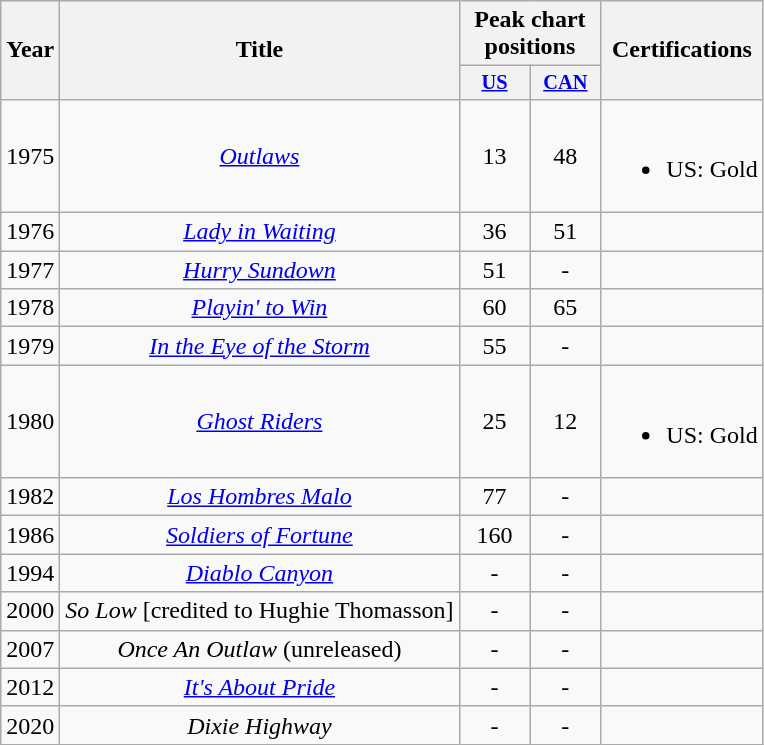<table class="wikitable plainrowheaders" style="text-align:center;">
<tr>
<th scope="col" rowspan="2">Year</th>
<th scope="col" rowspan="2">Title</th>
<th scope="col" colspan="2">Peak chart positions</th>
<th rowspan="2">Certifications</th>
</tr>
<tr>
<th style="width:3em;font-size:85%"><a href='#'>US</a><br></th>
<th style="width:3em;font-size:85%"><a href='#'>CAN</a><br></th>
</tr>
<tr>
<td>1975</td>
<td><em><a href='#'>Outlaws</a></em></td>
<td>13</td>
<td>48</td>
<td><br><ul><li>US: Gold</li></ul></td>
</tr>
<tr>
<td>1976</td>
<td><em><a href='#'>Lady in Waiting</a></em></td>
<td>36</td>
<td>51</td>
<td></td>
</tr>
<tr>
<td>1977</td>
<td><em><a href='#'>Hurry Sundown</a></em></td>
<td>51</td>
<td>-</td>
<td></td>
</tr>
<tr>
<td>1978</td>
<td><em><a href='#'>Playin' to Win</a></em></td>
<td>60</td>
<td>65</td>
<td></td>
</tr>
<tr>
<td>1979</td>
<td><em><a href='#'>In the Eye of the Storm</a></em></td>
<td>55</td>
<td>-</td>
<td></td>
</tr>
<tr>
<td>1980</td>
<td><em><a href='#'>Ghost Riders</a></em></td>
<td>25</td>
<td>12</td>
<td><br><ul><li>US: Gold</li></ul></td>
</tr>
<tr>
<td>1982</td>
<td><em><a href='#'>Los Hombres Malo</a></em></td>
<td>77</td>
<td>-</td>
<td></td>
</tr>
<tr>
<td>1986</td>
<td><em><a href='#'>Soldiers of Fortune</a></em></td>
<td>160</td>
<td>-</td>
<td></td>
</tr>
<tr>
<td>1994</td>
<td><em><a href='#'>Diablo Canyon</a></em></td>
<td>-</td>
<td>-</td>
<td></td>
</tr>
<tr>
<td>2000</td>
<td><em>So Low</em> [credited to Hughie Thomasson]</td>
<td>-</td>
<td>-</td>
<td></td>
</tr>
<tr>
<td>2007</td>
<td><em>Once An Outlaw</em> (unreleased)</td>
<td>-</td>
<td>-</td>
<td></td>
</tr>
<tr>
<td>2012</td>
<td><em><a href='#'>It's About Pride</a></em></td>
<td>-</td>
<td>-</td>
<td></td>
</tr>
<tr>
<td>2020</td>
<td><em>Dixie Highway</em></td>
<td>-</td>
<td>-</td>
<td></td>
</tr>
</table>
